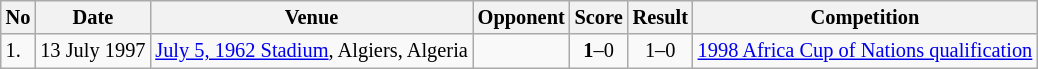<table class="wikitable" style="font-size:85%;">
<tr>
<th>No</th>
<th>Date</th>
<th>Venue</th>
<th>Opponent</th>
<th>Score</th>
<th>Result</th>
<th>Competition</th>
</tr>
<tr>
<td>1.</td>
<td>13 July 1997</td>
<td><a href='#'>July 5, 1962 Stadium</a>, Algiers, Algeria</td>
<td></td>
<td align=center><strong>1</strong>–0</td>
<td align=center>1–0</td>
<td><a href='#'>1998 Africa Cup of Nations qualification</a></td>
</tr>
</table>
